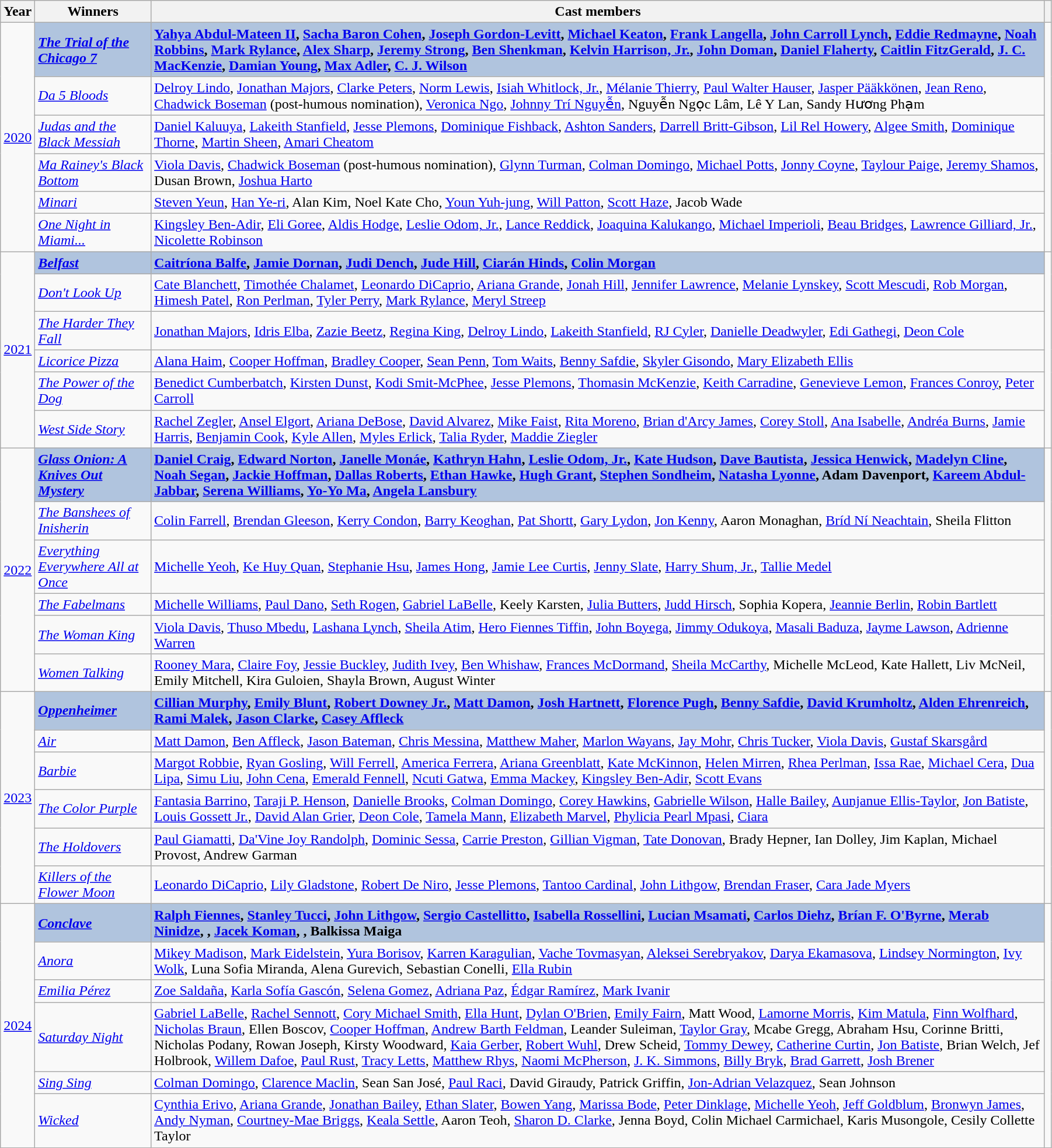<table class="wikitable" width="95%" cellpadding="5">
<tr>
<th>Year</th>
<th>Winners</th>
<th>Cast members</th>
<th></th>
</tr>
<tr>
<td rowspan="6" align="center"><a href='#'>2020</a></td>
<td style="background:#B0C4DE;"><strong><em><a href='#'>The Trial of the Chicago 7</a></em></strong></td>
<td style="background:#B0C4DE;"><strong><a href='#'>Yahya Abdul-Mateen II</a>, <a href='#'>Sacha Baron Cohen</a>, <a href='#'>Joseph Gordon-Levitt</a>, <a href='#'>Michael Keaton</a>, <a href='#'>Frank Langella</a>, <a href='#'>John Carroll Lynch</a>, <a href='#'>Eddie Redmayne</a>, <a href='#'>Noah Robbins</a>, <a href='#'>Mark Rylance</a>, <a href='#'>Alex Sharp</a>, <a href='#'>Jeremy Strong</a>, <a href='#'>Ben Shenkman</a>, <a href='#'>Kelvin Harrison, Jr.</a>, <a href='#'>John Doman</a>, <a href='#'>Daniel Flaherty</a>, <a href='#'>Caitlin FitzGerald</a>, <a href='#'>J. C. MacKenzie</a>, <a href='#'>Damian Young</a>, <a href='#'>Max Adler</a>, <a href='#'>C. J. Wilson</a></strong></td>
<td style="text-align:center;" rowspan="6"></td>
</tr>
<tr>
<td><em><a href='#'>Da 5 Bloods</a></em></td>
<td><a href='#'>Delroy Lindo</a>, <a href='#'>Jonathan Majors</a>, <a href='#'>Clarke Peters</a>, <a href='#'>Norm Lewis</a>, <a href='#'>Isiah Whitlock, Jr.</a>, <a href='#'>Mélanie Thierry</a>, <a href='#'>Paul Walter Hauser</a>, <a href='#'>Jasper Pääkkönen</a>, <a href='#'>Jean Reno</a>, <a href='#'>Chadwick Boseman</a> (post-humous nomination), <a href='#'>Veronica Ngo</a>, <a href='#'>Johnny Trí Nguyễn</a>, Nguyễn Ngọc Lâm, Lê Y Lan, Sandy Hương Phạm</td>
</tr>
<tr>
<td><em><a href='#'>Judas and the Black Messiah</a></em></td>
<td><a href='#'>Daniel Kaluuya</a>, <a href='#'>Lakeith Stanfield</a>, <a href='#'>Jesse Plemons</a>, <a href='#'>Dominique Fishback</a>, <a href='#'>Ashton Sanders</a>, <a href='#'>Darrell Britt-Gibson</a>, <a href='#'>Lil Rel Howery</a>, <a href='#'>Algee Smith</a>, <a href='#'>Dominique Thorne</a>, <a href='#'>Martin Sheen</a>, <a href='#'>Amari Cheatom</a></td>
</tr>
<tr>
<td><em><a href='#'>Ma Rainey's Black Bottom</a></em></td>
<td><a href='#'>Viola Davis</a>, <a href='#'>Chadwick Boseman</a> (post-humous nomination), <a href='#'>Glynn Turman</a>, <a href='#'>Colman Domingo</a>, <a href='#'>Michael Potts</a>, <a href='#'>Jonny Coyne</a>, <a href='#'>Taylour Paige</a>, <a href='#'>Jeremy Shamos</a>, Dusan Brown, <a href='#'>Joshua Harto</a></td>
</tr>
<tr>
<td><em><a href='#'>Minari</a></em></td>
<td><a href='#'>Steven Yeun</a>, <a href='#'>Han Ye-ri</a>, Alan Kim, Noel Kate Cho, <a href='#'>Youn Yuh-jung</a>, <a href='#'>Will Patton</a>, <a href='#'>Scott Haze</a>, Jacob Wade</td>
</tr>
<tr>
<td><em><a href='#'>One Night in Miami...</a></em></td>
<td><a href='#'>Kingsley Ben-Adir</a>, <a href='#'>Eli Goree</a>, <a href='#'>Aldis Hodge</a>, <a href='#'>Leslie Odom, Jr.</a>, <a href='#'>Lance Reddick</a>, <a href='#'>Joaquina Kalukango</a>, <a href='#'>Michael Imperioli</a>, <a href='#'>Beau Bridges</a>, <a href='#'>Lawrence Gilliard, Jr.</a>, <a href='#'>Nicolette Robinson</a></td>
</tr>
<tr>
<td rowspan="6" align="center"><a href='#'>2021</a></td>
<td style="background:#B0C4DE;"><strong><em><a href='#'>Belfast</a></em></strong></td>
<td style="background:#B0C4DE;"><strong><a href='#'>Caitríona Balfe</a>, <a href='#'>Jamie Dornan</a>, <a href='#'>Judi Dench</a>, <a href='#'>Jude Hill</a>, <a href='#'>Ciarán Hinds</a>, <a href='#'>Colin Morgan</a></strong></td>
<td style="text-align:center;" rowspan="6"></td>
</tr>
<tr>
<td><em><a href='#'>Don't Look Up</a></em></td>
<td><a href='#'>Cate Blanchett</a>, <a href='#'>Timothée Chalamet</a>, <a href='#'>Leonardo DiCaprio</a>, <a href='#'>Ariana Grande</a>, <a href='#'>Jonah Hill</a>, <a href='#'>Jennifer Lawrence</a>, <a href='#'>Melanie Lynskey</a>, <a href='#'>Scott Mescudi</a>, <a href='#'>Rob Morgan</a>, <a href='#'>Himesh Patel</a>, <a href='#'>Ron Perlman</a>, <a href='#'>Tyler Perry</a>, <a href='#'>Mark Rylance</a>, <a href='#'>Meryl Streep</a></td>
</tr>
<tr>
<td><em><a href='#'>The Harder They Fall</a></em></td>
<td><a href='#'>Jonathan Majors</a>, <a href='#'>Idris Elba</a>, <a href='#'>Zazie Beetz</a>, <a href='#'>Regina King</a>, <a href='#'>Delroy Lindo</a>, <a href='#'>Lakeith Stanfield</a>, <a href='#'>RJ Cyler</a>, <a href='#'>Danielle Deadwyler</a>, <a href='#'>Edi Gathegi</a>, <a href='#'>Deon Cole</a></td>
</tr>
<tr>
<td><em><a href='#'>Licorice Pizza</a></em></td>
<td><a href='#'>Alana Haim</a>, <a href='#'>Cooper Hoffman</a>, <a href='#'>Bradley Cooper</a>, <a href='#'>Sean Penn</a>, <a href='#'>Tom Waits</a>, <a href='#'>Benny Safdie</a>, <a href='#'>Skyler Gisondo</a>, <a href='#'>Mary Elizabeth Ellis</a></td>
</tr>
<tr>
<td><em><a href='#'>The Power of the Dog</a></em></td>
<td><a href='#'>Benedict Cumberbatch</a>, <a href='#'>Kirsten Dunst</a>, <a href='#'>Kodi Smit-McPhee</a>, <a href='#'>Jesse Plemons</a>, <a href='#'>Thomasin McKenzie</a>, <a href='#'>Keith Carradine</a>, <a href='#'>Genevieve Lemon</a>, <a href='#'>Frances Conroy</a>, <a href='#'>Peter Carroll</a></td>
</tr>
<tr>
<td><em><a href='#'>West Side Story</a></em></td>
<td><a href='#'>Rachel Zegler</a>, <a href='#'>Ansel Elgort</a>, <a href='#'>Ariana DeBose</a>, <a href='#'>David Alvarez</a>, <a href='#'>Mike Faist</a>, <a href='#'>Rita Moreno</a>, <a href='#'>Brian d'Arcy James</a>, <a href='#'>Corey Stoll</a>, <a href='#'>Ana Isabelle</a>, <a href='#'>Andréa Burns</a>, <a href='#'>Jamie Harris</a>, <a href='#'>Benjamin Cook</a>, <a href='#'>Kyle Allen</a>, <a href='#'>Myles Erlick</a>, <a href='#'>Talia Ryder</a>, <a href='#'>Maddie Ziegler</a></td>
</tr>
<tr>
<td rowspan="6" align="center"><a href='#'>2022</a></td>
<td style="background:#B0C4DE;"><strong><em><a href='#'>Glass Onion: A Knives Out Mystery</a></em></strong></td>
<td style="background:#B0C4DE;"><strong><a href='#'>Daniel Craig</a>, <a href='#'>Edward Norton</a>, <a href='#'>Janelle Monáe</a>, <a href='#'>Kathryn Hahn</a>, <a href='#'>Leslie Odom, Jr.</a>, <a href='#'>Kate Hudson</a>, <a href='#'>Dave Bautista</a>, <a href='#'>Jessica Henwick</a>, <a href='#'>Madelyn Cline</a>, <a href='#'>Noah Segan</a>, <a href='#'>Jackie Hoffman</a>, <a href='#'>Dallas Roberts</a>, <a href='#'>Ethan Hawke</a>, <a href='#'>Hugh Grant</a>, <a href='#'>Stephen Sondheim</a>, <a href='#'>Natasha Lyonne</a>, Adam Davenport, <a href='#'>Kareem Abdul-Jabbar</a>, <a href='#'>Serena Williams</a>, <a href='#'>Yo-Yo Ma</a>, <a href='#'>Angela Lansbury</a></strong></td>
</tr>
<tr>
<td><em><a href='#'>The Banshees of Inisherin</a></em></td>
<td><a href='#'>Colin Farrell</a>, <a href='#'>Brendan Gleeson</a>, <a href='#'>Kerry Condon</a>, <a href='#'>Barry Keoghan</a>, <a href='#'>Pat Shortt</a>, <a href='#'>Gary Lydon</a>, <a href='#'>Jon Kenny</a>, Aaron Monaghan, <a href='#'>Bríd Ní Neachtain</a>, Sheila Flitton</td>
</tr>
<tr>
<td><em><a href='#'>Everything Everywhere All at Once</a></em></td>
<td><a href='#'>Michelle Yeoh</a>, <a href='#'>Ke Huy Quan</a>, <a href='#'>Stephanie Hsu</a>, <a href='#'>James Hong</a>, <a href='#'>Jamie Lee Curtis</a>, <a href='#'>Jenny Slate</a>, <a href='#'>Harry Shum, Jr.</a>, <a href='#'>Tallie Medel</a></td>
</tr>
<tr>
<td><em><a href='#'>The Fabelmans</a></em></td>
<td><a href='#'>Michelle Williams</a>, <a href='#'>Paul Dano</a>, <a href='#'>Seth Rogen</a>, <a href='#'>Gabriel LaBelle</a>, Keely Karsten, <a href='#'>Julia Butters</a>, <a href='#'>Judd Hirsch</a>, Sophia Kopera, <a href='#'>Jeannie Berlin</a>, <a href='#'>Robin Bartlett</a></td>
</tr>
<tr>
<td><em><a href='#'>The Woman King</a></em></td>
<td><a href='#'>Viola Davis</a>, <a href='#'>Thuso Mbedu</a>, <a href='#'>Lashana Lynch</a>, <a href='#'>Sheila Atim</a>, <a href='#'>Hero Fiennes Tiffin</a>, <a href='#'>John Boyega</a>, <a href='#'>Jimmy Odukoya</a>, <a href='#'>Masali Baduza</a>, <a href='#'>Jayme Lawson</a>, <a href='#'>Adrienne Warren</a></td>
</tr>
<tr>
<td><em><a href='#'>Women Talking</a></em></td>
<td><a href='#'>Rooney Mara</a>, <a href='#'>Claire Foy</a>, <a href='#'>Jessie Buckley</a>, <a href='#'>Judith Ivey</a>, <a href='#'>Ben Whishaw</a>, <a href='#'>Frances McDormand</a>, <a href='#'>Sheila McCarthy</a>, Michelle McLeod, Kate Hallett, Liv McNeil, Emily Mitchell, Kira Guloien, Shayla Brown, August Winter</td>
</tr>
<tr>
<td rowspan="6" align="center"><a href='#'>2023</a></td>
<td style="background:#B0C4DE;"><strong><em><a href='#'>Oppenheimer</a></em></strong></td>
<td style="background:#B0C4DE;"><strong><a href='#'>Cillian Murphy</a>, <a href='#'>Emily Blunt</a>, <a href='#'>Robert Downey Jr.</a>, <a href='#'>Matt Damon</a>, <a href='#'>Josh Hartnett</a>, <a href='#'>Florence Pugh</a>, <a href='#'>Benny Safdie</a>, <a href='#'>David Krumholtz</a>, <a href='#'>Alden Ehrenreich</a>, <a href='#'>Rami Malek</a>, <a href='#'>Jason Clarke</a>, <a href='#'>Casey Affleck</a> </strong></td>
<td style="text-align:center;" rowspan="6"></td>
</tr>
<tr>
<td><em><a href='#'>Air</a></em></td>
<td><a href='#'>Matt Damon</a>, <a href='#'>Ben Affleck</a>, <a href='#'>Jason Bateman</a>, <a href='#'>Chris Messina</a>, <a href='#'>Matthew Maher</a>, <a href='#'>Marlon Wayans</a>, <a href='#'>Jay Mohr</a>, <a href='#'>Chris Tucker</a>, <a href='#'>Viola Davis</a>, <a href='#'>Gustaf Skarsgård</a></td>
</tr>
<tr>
<td><em><a href='#'>Barbie</a></em></td>
<td><a href='#'>Margot Robbie</a>, <a href='#'>Ryan Gosling</a>, <a href='#'>Will Ferrell</a>, <a href='#'>America Ferrera</a>, <a href='#'>Ariana Greenblatt</a>, <a href='#'>Kate McKinnon</a>, <a href='#'>Helen Mirren</a>, <a href='#'>Rhea Perlman</a>, <a href='#'>Issa Rae</a>, <a href='#'>Michael Cera</a>, <a href='#'>Dua Lipa</a>, <a href='#'>Simu Liu</a>, <a href='#'>John Cena</a>, <a href='#'>Emerald Fennell</a>, <a href='#'>Ncuti Gatwa</a>, <a href='#'>Emma Mackey</a>, <a href='#'>Kingsley Ben-Adir</a>, <a href='#'>Scott Evans</a></td>
</tr>
<tr>
<td><em><a href='#'>The Color Purple</a></em></td>
<td><a href='#'>Fantasia Barrino</a>, <a href='#'>Taraji P. Henson</a>, <a href='#'>Danielle Brooks</a>, <a href='#'>Colman Domingo</a>, <a href='#'>Corey Hawkins</a>, <a href='#'>Gabrielle Wilson</a>, <a href='#'>Halle Bailey</a>, <a href='#'>Aunjanue Ellis-Taylor</a>, <a href='#'>Jon Batiste</a>, <a href='#'>Louis Gossett Jr.</a>, <a href='#'>David Alan Grier</a>, <a href='#'>Deon Cole</a>, <a href='#'>Tamela Mann</a>, <a href='#'>Elizabeth Marvel</a>, <a href='#'>Phylicia Pearl Mpasi</a>, <a href='#'>Ciara</a></td>
</tr>
<tr>
<td><em><a href='#'>The Holdovers</a></em></td>
<td><a href='#'>Paul Giamatti</a>, <a href='#'>Da'Vine Joy Randolph</a>, <a href='#'>Dominic Sessa</a>, <a href='#'>Carrie Preston</a>, <a href='#'>Gillian Vigman</a>, <a href='#'>Tate Donovan</a>, Brady Hepner, Ian Dolley, Jim Kaplan, Michael Provost, Andrew Garman</td>
</tr>
<tr>
<td><em><a href='#'>Killers of the Flower Moon</a></em></td>
<td><a href='#'>Leonardo DiCaprio</a>, <a href='#'>Lily Gladstone</a>, <a href='#'>Robert De Niro</a>, <a href='#'>Jesse Plemons</a>, <a href='#'>Tantoo Cardinal</a>, <a href='#'>John Lithgow</a>, <a href='#'>Brendan Fraser</a>, <a href='#'>Cara Jade Myers</a></td>
</tr>
<tr>
<td rowspan="6" align="center"><a href='#'>2024</a></td>
<td style="background:#B0C4DE;"><strong><em><a href='#'>Conclave</a></em></strong></td>
<td style="background:#B0C4DE;"><strong><a href='#'>Ralph Fiennes</a>, <a href='#'>Stanley Tucci</a>, <a href='#'>John Lithgow</a>, <a href='#'>Sergio Castellitto</a>, <a href='#'>Isabella Rossellini</a>, <a href='#'>Lucian Msamati</a>, <a href='#'>Carlos Diehz</a>, <a href='#'>Brían F. O'Byrne</a>, <a href='#'>Merab Ninidze</a>, , <a href='#'>Jacek Koman</a>, , Balkissa Maiga</strong></td>
</tr>
<tr>
<td><em><a href='#'>Anora</a></em></td>
<td><a href='#'>Mikey Madison</a>, <a href='#'>Mark Eidelstein</a>, <a href='#'>Yura Borisov</a>, <a href='#'>Karren Karagulian</a>, <a href='#'>Vache Tovmasyan</a>, <a href='#'>Aleksei Serebryakov</a>, <a href='#'>Darya Ekamasova</a>, <a href='#'>Lindsey Normington</a>, <a href='#'>Ivy Wolk</a>, Luna Sofia Miranda, Alena Gurevich, Sebastian Conelli, <a href='#'>Ella Rubin</a></td>
</tr>
<tr>
<td><em><a href='#'>Emilia Pérez</a></em></td>
<td><a href='#'>Zoe Saldaña</a>, <a href='#'>Karla Sofía Gascón</a>, <a href='#'>Selena Gomez</a>, <a href='#'>Adriana Paz</a>, <a href='#'>Édgar Ramírez</a>, <a href='#'>Mark Ivanir</a></td>
</tr>
<tr>
<td><em><a href='#'>Saturday Night</a></em></td>
<td><a href='#'>Gabriel LaBelle</a>, <a href='#'>Rachel Sennott</a>, <a href='#'>Cory Michael Smith</a>, <a href='#'>Ella Hunt</a>, <a href='#'>Dylan O'Brien</a>, <a href='#'>Emily Fairn</a>, Matt Wood, <a href='#'>Lamorne Morris</a>, <a href='#'>Kim Matula</a>, <a href='#'>Finn Wolfhard</a>, <a href='#'>Nicholas Braun</a>, Ellen Boscov, <a href='#'>Cooper Hoffman</a>, <a href='#'>Andrew Barth Feldman</a>, Leander Suleiman, <a href='#'>Taylor Gray</a>, Mcabe Gregg, Abraham Hsu, Corinne Britti, Nicholas Podany, Rowan Joseph, Kirsty Woodward, <a href='#'>Kaia Gerber</a>, <a href='#'>Robert Wuhl</a>, Drew Scheid, <a href='#'>Tommy Dewey</a>, <a href='#'>Catherine Curtin</a>, <a href='#'>Jon Batiste</a>, Brian Welch, Jef Holbrook, <a href='#'>Willem Dafoe</a>, <a href='#'>Paul Rust</a>, <a href='#'>Tracy Letts</a>, <a href='#'>Matthew Rhys</a>, <a href='#'>Naomi McPherson</a>, <a href='#'>J. K. Simmons</a>, <a href='#'>Billy Bryk</a>, <a href='#'>Brad Garrett</a>, <a href='#'>Josh Brener</a></td>
</tr>
<tr>
<td><em><a href='#'>Sing Sing</a></em></td>
<td><a href='#'>Colman Domingo</a>, <a href='#'>Clarence Maclin</a>, Sean San José, <a href='#'>Paul Raci</a>, David Giraudy, Patrick Griffin, <a href='#'>Jon-Adrian Velazquez</a>, Sean Johnson</td>
</tr>
<tr>
<td><em><a href='#'>Wicked</a></em></td>
<td><a href='#'>Cynthia Erivo</a>, <a href='#'>Ariana Grande</a>, <a href='#'>Jonathan Bailey</a>, <a href='#'>Ethan Slater</a>, <a href='#'>Bowen Yang</a>, <a href='#'>Marissa Bode</a>, <a href='#'>Peter Dinklage</a>, <a href='#'>Michelle Yeoh</a>, <a href='#'>Jeff Goldblum</a>, <a href='#'>Bronwyn James</a>, <a href='#'>Andy Nyman</a>, <a href='#'>Courtney-Mae Briggs</a>, <a href='#'>Keala Settle</a>, Aaron Teoh, <a href='#'>Sharon D. Clarke</a>, Jenna Boyd, Colin Michael Carmichael, Karis Musongole, Cesily Collette Taylor</td>
</tr>
</table>
